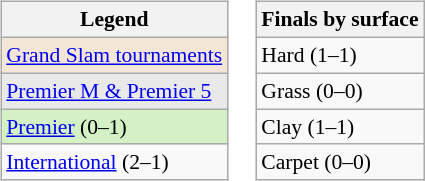<table>
<tr valign=top>
<td><br><table class=wikitable style=font-size:90%>
<tr>
<th>Legend</th>
</tr>
<tr>
<td style="background:#f3e6d7;"><a href='#'>Grand Slam tournaments</a></td>
</tr>
<tr>
<td style="background:#e9e9e9;"><a href='#'>Premier M & Premier 5</a></td>
</tr>
<tr>
<td style="background:#d4f1c5;"><a href='#'>Premier</a> (0–1)</td>
</tr>
<tr>
<td><a href='#'>International</a> (2–1)</td>
</tr>
</table>
</td>
<td><br><table class=wikitable style=font-size:90%>
<tr>
<th>Finals by surface</th>
</tr>
<tr>
<td>Hard (1–1)</td>
</tr>
<tr>
<td>Grass (0–0)</td>
</tr>
<tr>
<td>Clay (1–1)</td>
</tr>
<tr>
<td>Carpet (0–0)</td>
</tr>
</table>
</td>
</tr>
</table>
